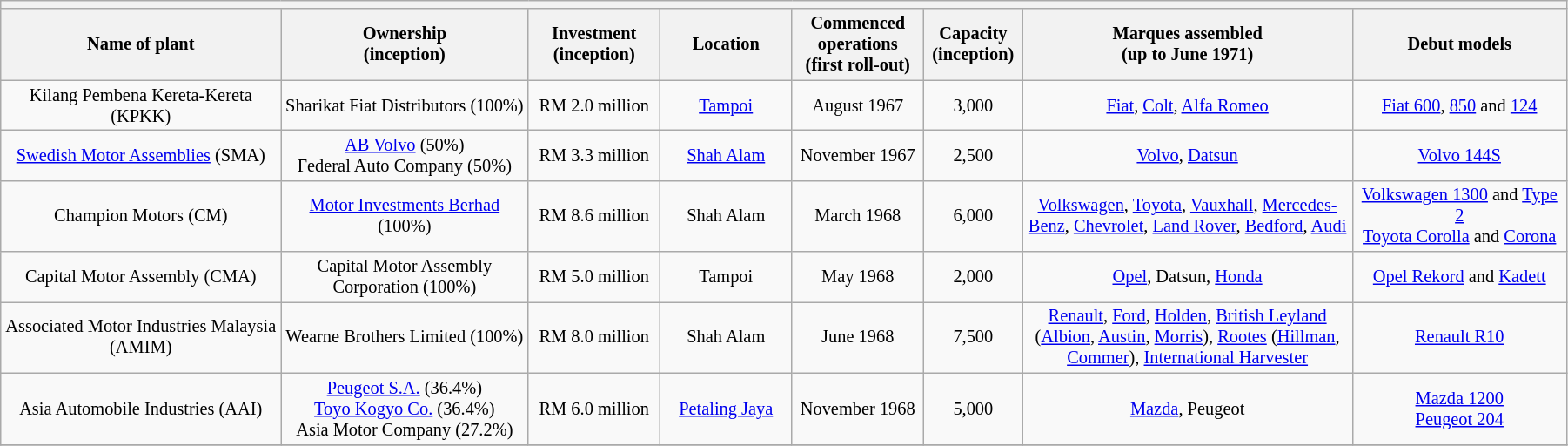<table class="wikitable" style="text-align:center; font-size:85%; width:95%;">
<tr>
<th colspan="8"></th>
</tr>
<tr>
<th style="width:17%;">Name of plant</th>
<th style="width:15%;">Ownership<br>(inception)</th>
<th style="width:8%;">Investment<br>(inception)</th>
<th style="width:8%;">Location</th>
<th style="width:8%;">Commenced operations<br>(first roll-out)</th>
<th style="width:6%;">Capacity<br>(inception)</th>
<th style="width:20%;">Marques assembled<br>(up to June 1971)</th>
<th style="width:13%;">Debut models</th>
</tr>
<tr>
<td>Kilang Pembena Kereta-Kereta (KPKK)</td>
<td>Sharikat Fiat Distributors (100%)</td>
<td>RM 2.0 million</td>
<td><a href='#'>Tampoi</a></td>
<td>August 1967</td>
<td>3,000</td>
<td><a href='#'>Fiat</a>, <a href='#'>Colt</a>, <a href='#'>Alfa Romeo</a></td>
<td><a href='#'>Fiat 600</a>, <a href='#'>850</a> and <a href='#'>124</a></td>
</tr>
<tr>
<td><a href='#'>Swedish Motor Assemblies</a> (SMA)</td>
<td><a href='#'>AB Volvo</a> (50%)<br>Federal Auto Company (50%)</td>
<td>RM 3.3 million</td>
<td><a href='#'>Shah Alam</a></td>
<td>November 1967</td>
<td>2,500</td>
<td><a href='#'>Volvo</a>, <a href='#'>Datsun</a></td>
<td><a href='#'>Volvo 144S</a></td>
</tr>
<tr>
<td>Champion Motors (CM)</td>
<td><a href='#'>Motor Investments Berhad</a> (100%)</td>
<td>RM 8.6 million</td>
<td>Shah Alam</td>
<td>March 1968</td>
<td>6,000</td>
<td><a href='#'>Volkswagen</a>, <a href='#'>Toyota</a>, <a href='#'>Vauxhall</a>, <a href='#'>Mercedes-Benz</a>, <a href='#'>Chevrolet</a>, <a href='#'>Land Rover</a>, <a href='#'>Bedford</a>, <a href='#'>Audi</a></td>
<td><a href='#'>Volkswagen 1300</a> and <a href='#'>Type 2</a><br><a href='#'>Toyota Corolla</a> and <a href='#'>Corona</a></td>
</tr>
<tr>
<td>Capital Motor Assembly (CMA)</td>
<td>Capital Motor Assembly Corporation (100%)</td>
<td>RM 5.0 million</td>
<td>Tampoi</td>
<td>May 1968</td>
<td>2,000</td>
<td><a href='#'>Opel</a>, Datsun, <a href='#'>Honda</a></td>
<td><a href='#'>Opel Rekord</a> and <a href='#'>Kadett</a></td>
</tr>
<tr>
<td>Associated Motor Industries Malaysia (AMIM)</td>
<td>Wearne Brothers Limited (100%)</td>
<td>RM 8.0 million</td>
<td>Shah Alam</td>
<td>June 1968</td>
<td>7,500</td>
<td><a href='#'>Renault</a>, <a href='#'>Ford</a>, <a href='#'>Holden</a>, <a href='#'>British Leyland</a> (<a href='#'>Albion</a>, <a href='#'>Austin</a>, <a href='#'>Morris</a>), <a href='#'>Rootes</a> (<a href='#'>Hillman</a>, <a href='#'>Commer</a>), <a href='#'>International Harvester</a></td>
<td><a href='#'>Renault R10</a></td>
</tr>
<tr>
<td>Asia Automobile Industries (AAI)</td>
<td><a href='#'>Peugeot S.A.</a> (36.4%)<br><a href='#'>Toyo Kogyo Co.</a> (36.4%)<br>Asia Motor Company (27.2%)</td>
<td>RM 6.0 million</td>
<td><a href='#'>Petaling Jaya</a></td>
<td>November 1968</td>
<td>5,000</td>
<td><a href='#'>Mazda</a>, Peugeot</td>
<td><a href='#'>Mazda 1200</a><br><a href='#'>Peugeot 204</a></td>
</tr>
<tr>
</tr>
</table>
